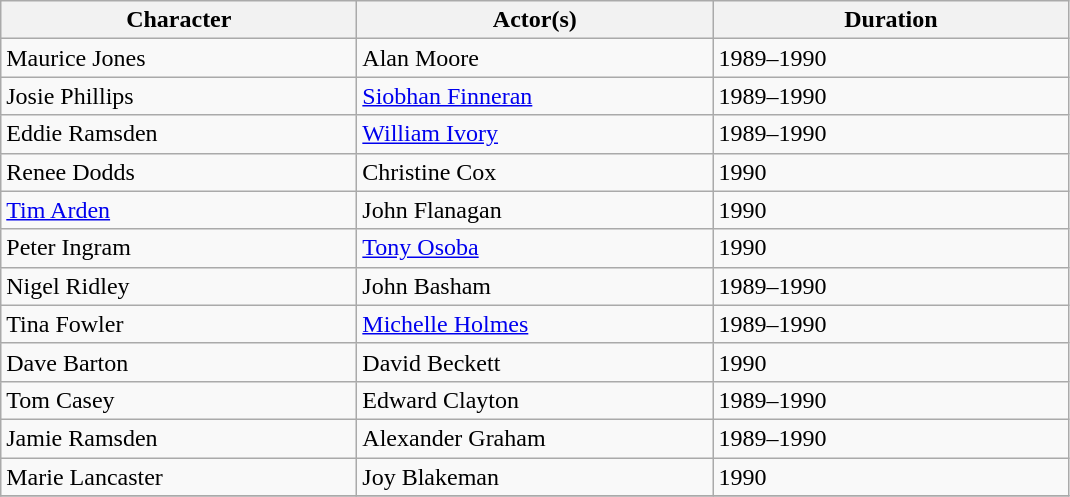<table class="wikitable">
<tr>
<th scope="col" style="width:230px;">Character</th>
<th scope="col" style="width:230px;">Actor(s)</th>
<th scope="col" style="width:230px;">Duration</th>
</tr>
<tr>
<td>Maurice Jones</td>
<td>Alan Moore</td>
<td>1989–1990</td>
</tr>
<tr>
<td>Josie Phillips</td>
<td><a href='#'>Siobhan Finneran</a></td>
<td>1989–1990</td>
</tr>
<tr>
<td>Eddie Ramsden</td>
<td><a href='#'>William Ivory</a></td>
<td>1989–1990</td>
</tr>
<tr>
<td>Renee Dodds</td>
<td>Christine Cox</td>
<td>1990</td>
</tr>
<tr>
<td><a href='#'>Tim Arden</a></td>
<td>John Flanagan</td>
<td>1990</td>
</tr>
<tr>
<td>Peter Ingram</td>
<td><a href='#'>Tony Osoba</a></td>
<td>1990</td>
</tr>
<tr>
<td>Nigel Ridley</td>
<td>John Basham</td>
<td>1989–1990</td>
</tr>
<tr>
<td>Tina Fowler</td>
<td><a href='#'>Michelle Holmes</a></td>
<td>1989–1990</td>
</tr>
<tr>
<td>Dave Barton</td>
<td>David Beckett</td>
<td>1990</td>
</tr>
<tr>
<td>Tom Casey</td>
<td>Edward Clayton</td>
<td>1989–1990</td>
</tr>
<tr>
<td>Jamie Ramsden</td>
<td>Alexander Graham</td>
<td>1989–1990</td>
</tr>
<tr>
<td>Marie Lancaster</td>
<td>Joy Blakeman</td>
<td>1990</td>
</tr>
<tr>
</tr>
</table>
